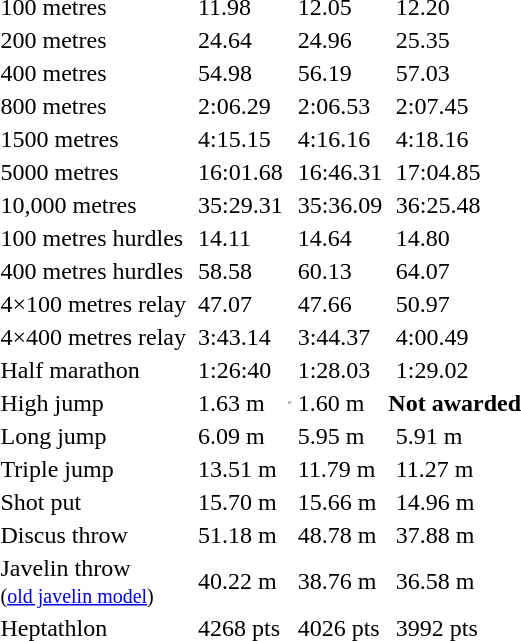<table>
<tr>
<td>100 metres</td>
<td></td>
<td>11.98</td>
<td></td>
<td>12.05</td>
<td></td>
<td>12.20</td>
</tr>
<tr>
<td>200 metres</td>
<td></td>
<td>24.64</td>
<td></td>
<td>24.96</td>
<td></td>
<td>25.35</td>
</tr>
<tr>
<td>400 metres</td>
<td></td>
<td>54.98</td>
<td></td>
<td>56.19</td>
<td></td>
<td>57.03</td>
</tr>
<tr>
<td>800 metres</td>
<td></td>
<td>2:06.29</td>
<td></td>
<td>2:06.53</td>
<td></td>
<td>2:07.45</td>
</tr>
<tr>
<td>1500 metres</td>
<td></td>
<td>4:15.15 </td>
<td></td>
<td>4:16.16</td>
<td></td>
<td>4:18.16</td>
</tr>
<tr>
<td>5000 metres</td>
<td></td>
<td>16:01.68 </td>
<td></td>
<td>16:46.31</td>
<td></td>
<td>17:04.85</td>
</tr>
<tr>
<td>10,000 metres</td>
<td></td>
<td>35:29.31 </td>
<td></td>
<td>35:36.09</td>
<td></td>
<td>36:25.48</td>
</tr>
<tr>
<td>100 metres hurdles</td>
<td></td>
<td>14.11 </td>
<td></td>
<td>14.64</td>
<td></td>
<td>14.80</td>
</tr>
<tr>
<td>400 metres hurdles</td>
<td></td>
<td>58.58</td>
<td></td>
<td>60.13</td>
<td></td>
<td>64.07</td>
</tr>
<tr>
<td>4×100 metres relay</td>
<td></td>
<td>47.07</td>
<td></td>
<td>47.66</td>
<td></td>
<td>50.97</td>
</tr>
<tr>
<td>4×400 metres relay</td>
<td></td>
<td>3:43.14</td>
<td></td>
<td>3:44.37</td>
<td></td>
<td>4:00.49</td>
</tr>
<tr>
<td>Half marathon</td>
<td></td>
<td>1:26:40 </td>
<td></td>
<td>1:28.03</td>
<td></td>
<td>1:29.02</td>
</tr>
<tr>
<td>High jump</td>
<td></td>
<td>1.63 m</td>
<td><hr></td>
<td>1.60 m</td>
<th colspan=2>Not awarded</th>
</tr>
<tr>
<td>Long jump</td>
<td></td>
<td>6.09 m</td>
<td></td>
<td>5.95 m</td>
<td></td>
<td>5.91 m</td>
</tr>
<tr>
<td>Triple jump</td>
<td></td>
<td>13.51 m  </td>
<td></td>
<td>11.79 m</td>
<td></td>
<td>11.27 m</td>
</tr>
<tr>
<td>Shot put</td>
<td></td>
<td>15.70 m </td>
<td></td>
<td>15.66 m</td>
<td></td>
<td>14.96 m</td>
</tr>
<tr>
<td>Discus throw</td>
<td></td>
<td>51.18 m</td>
<td></td>
<td>48.78 m</td>
<td></td>
<td>37.88 m</td>
</tr>
<tr>
<td>Javelin throw<br><small>(<a href='#'>old javelin model</a>)</small></td>
<td></td>
<td>40.22 m</td>
<td></td>
<td>38.76 m</td>
<td></td>
<td>36.58 m</td>
</tr>
<tr>
<td>Heptathlon</td>
<td></td>
<td>4268 pts</td>
<td></td>
<td>4026 pts</td>
<td></td>
<td>3992 pts</td>
</tr>
</table>
